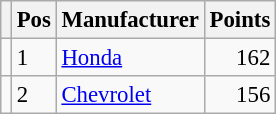<table class="wikitable" style="font-size: 95%;">
<tr>
<th></th>
<th>Pos</th>
<th>Manufacturer</th>
<th>Points</th>
</tr>
<tr>
<td align="left"></td>
<td>1</td>
<td> <a href='#'>Honda</a></td>
<td align="right">162</td>
</tr>
<tr>
<td align="left"></td>
<td>2</td>
<td> <a href='#'>Chevrolet</a></td>
<td align="right">156</td>
</tr>
</table>
